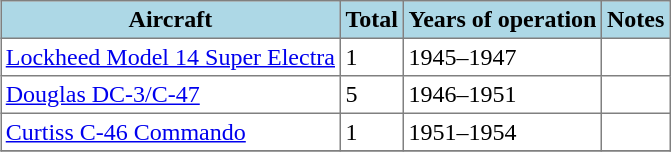<table class="toccolours sortable" border="1" cellpadding="3" style="margin: 1em auto; border-collapse:collapse;">
<tr bgcolor=lightblue>
<th>Aircraft</th>
<th>Total</th>
<th>Years of operation</th>
<th>Notes</th>
</tr>
<tr>
<td><a href='#'>Lockheed Model 14 Super Electra</a></td>
<td>1</td>
<td>1945–1947</td>
<td></td>
</tr>
<tr>
<td><a href='#'>Douglas DC-3/C-47</a></td>
<td>5</td>
<td>1946–1951</td>
<td></td>
</tr>
<tr>
<td><a href='#'>Curtiss C-46 Commando</a></td>
<td>1</td>
<td>1951–1954</td>
<td></td>
</tr>
<tr>
</tr>
</table>
